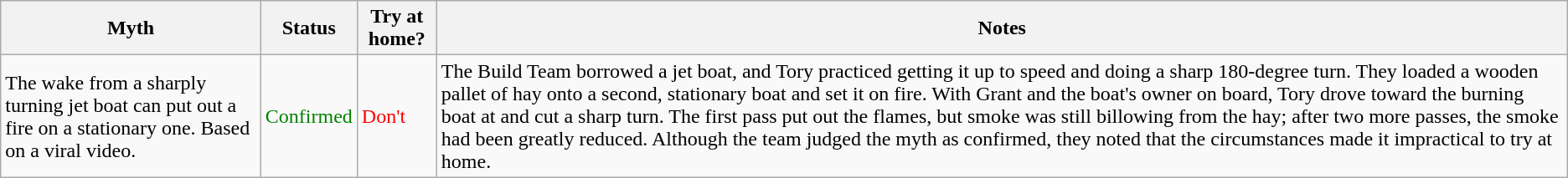<table class="wikitable plainrowheaders">
<tr>
<th scope"col">Myth</th>
<th scope"col">Status</th>
<th scope"col">Try at home?</th>
<th scope"col">Notes</th>
</tr>
<tr>
<td scope"row">The wake from a sharply turning jet boat can put out a fire on a stationary one. Based on a viral video.</td>
<td style="color:green">Confirmed</td>
<td style="color:red">Don't</td>
<td>The Build Team borrowed a jet boat, and Tory practiced getting it up to speed and doing a sharp 180-degree turn. They loaded a wooden pallet of hay onto a second, stationary boat and set it on fire. With Grant and the boat's owner on board, Tory drove toward the burning boat at  and cut a sharp turn. The first pass put out the flames, but smoke was still billowing from the hay; after two more passes, the smoke had been greatly reduced. Although the team judged the myth as confirmed, they noted that the circumstances made it impractical to try at home.</td>
</tr>
</table>
